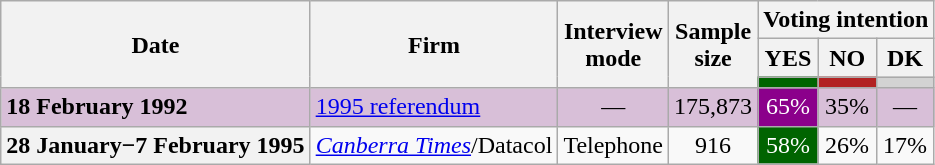<table class="nowrap wikitable sortable tpl-blanktable" style=text-align:center;font-size:100%>
<tr>
<th rowspan=3>Date</th>
<th rowspan=3>Firm</th>
<th rowspan=3 class=unsortable>Interview<br>mode</th>
<th rowspan=3 class=unsortable>Sample<br>size</th>
<th colspan="3">Voting intention</th>
</tr>
<tr>
<th scope="col">YES</th>
<th scope="col">NO</th>
<th scope="col">DK</th>
</tr>
<tr>
<th style="background:DarkGreen;"></th>
<th style="background:FireBrick;"></th>
<th style="background:LightGrey;"></th>
</tr>
<tr style=background:Thistle>
<td style=text-align:left><strong>18 February 1992</strong></td>
<td style=text-align:left><a href='#'>1995 referendum</a></td>
<td style="background:Thistle;">—</td>
<td style="background:Thistle;">175,873</td>
<td style="background:DarkMagenta; color:white;">65%</td>
<td style="background:Thistle;">35%</td>
<td style="background:Thistle;">—</td>
</tr>
<tr>
<th style=text-align:left>28 January−7 February 1995</th>
<td style=text-align:left><em><a href='#'>Canberra Times</a></em>/Datacol</td>
<td>Telephone</td>
<td>916</td>
<td style="background:DarkGreen; color:white;">58%</td>
<td>26%</td>
<td>17%</td>
</tr>
</table>
